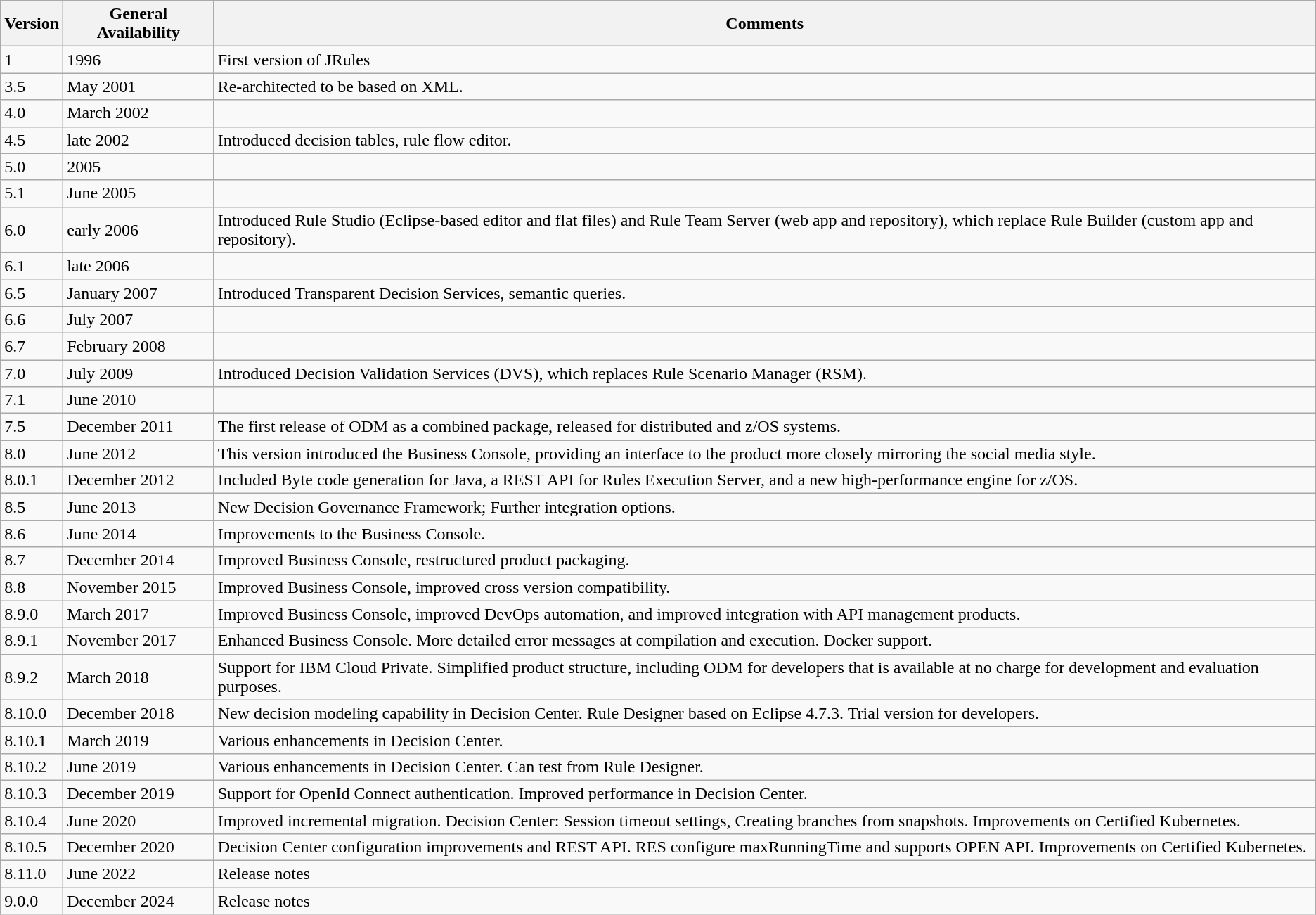<table class="wikitable">
<tr>
<th>Version</th>
<th>General Availability</th>
<th>Comments</th>
</tr>
<tr>
<td>1</td>
<td>1996</td>
<td>First version of JRules</td>
</tr>
<tr>
<td>3.5</td>
<td>May 2001</td>
<td>Re-architected to be based on XML.</td>
</tr>
<tr>
<td>4.0</td>
<td>March 2002</td>
<td></td>
</tr>
<tr>
<td>4.5</td>
<td>late 2002</td>
<td>Introduced decision tables, rule flow editor.</td>
</tr>
<tr>
<td>5.0</td>
<td>2005</td>
<td></td>
</tr>
<tr>
<td>5.1</td>
<td>June 2005</td>
<td></td>
</tr>
<tr>
<td>6.0</td>
<td>early 2006</td>
<td>Introduced Rule Studio (Eclipse-based editor and flat files) and Rule Team Server (web app and repository), which replace Rule Builder (custom app and repository).</td>
</tr>
<tr>
<td>6.1</td>
<td>late 2006</td>
<td></td>
</tr>
<tr>
<td>6.5</td>
<td>January 2007</td>
<td>Introduced Transparent Decision Services, semantic queries.</td>
</tr>
<tr>
<td>6.6</td>
<td>July 2007</td>
<td></td>
</tr>
<tr>
<td>6.7</td>
<td>February 2008</td>
<td></td>
</tr>
<tr>
<td>7.0</td>
<td>July 2009</td>
<td>Introduced Decision Validation Services (DVS), which replaces Rule Scenario Manager (RSM).</td>
</tr>
<tr>
<td>7.1</td>
<td>June 2010</td>
<td></td>
</tr>
<tr>
<td>7.5</td>
<td>December 2011</td>
<td>The first release of ODM as a combined package, released for distributed and z/OS systems.</td>
</tr>
<tr>
<td>8.0</td>
<td>June 2012</td>
<td>This version introduced the Business Console, providing an interface to the product more closely mirroring the social media style.</td>
</tr>
<tr>
<td>8.0.1</td>
<td>December 2012</td>
<td>Included Byte code generation for Java, a REST API for Rules Execution Server, and a new high-performance engine for z/OS.</td>
</tr>
<tr>
<td>8.5</td>
<td>June 2013</td>
<td>New Decision Governance Framework; Further integration options.</td>
</tr>
<tr>
<td>8.6</td>
<td>June 2014</td>
<td>Improvements to the Business Console.</td>
</tr>
<tr>
<td>8.7</td>
<td>December 2014</td>
<td>Improved Business Console, restructured product packaging.</td>
</tr>
<tr>
<td>8.8</td>
<td>November 2015</td>
<td>Improved Business Console, improved cross version compatibility.</td>
</tr>
<tr>
<td>8.9.0</td>
<td>March 2017</td>
<td>Improved Business Console, improved DevOps automation, and improved integration with API management products.</td>
</tr>
<tr>
<td>8.9.1</td>
<td>November 2017</td>
<td>Enhanced Business Console. More detailed error messages at compilation and execution. Docker support.</td>
</tr>
<tr>
<td>8.9.2</td>
<td>March 2018</td>
<td>Support for IBM Cloud Private. Simplified product structure, including ODM for developers that is available at no charge for development and evaluation purposes.</td>
</tr>
<tr>
<td>8.10.0</td>
<td>December 2018</td>
<td>New decision modeling capability in Decision Center. Rule Designer based on Eclipse 4.7.3. Trial version for developers.</td>
</tr>
<tr>
<td>8.10.1</td>
<td>March 2019</td>
<td>Various enhancements in Decision Center.</td>
</tr>
<tr>
<td>8.10.2</td>
<td>June 2019</td>
<td>Various enhancements in Decision Center. Can test from Rule Designer.</td>
</tr>
<tr>
<td>8.10.3</td>
<td>December 2019</td>
<td>Support for OpenId Connect authentication. Improved performance in Decision Center.</td>
</tr>
<tr>
<td>8.10.4</td>
<td>June 2020</td>
<td>Improved incremental migration. Decision Center: Session timeout settings, Creating branches from snapshots. Improvements on Certified Kubernetes.</td>
</tr>
<tr>
<td>8.10.5</td>
<td>December 2020</td>
<td>Decision Center configuration improvements and REST API. RES configure maxRunningTime and supports OPEN API. Improvements on Certified Kubernetes.</td>
</tr>
<tr>
<td>8.11.0</td>
<td>June 2022</td>
<td>Release notes</td>
</tr>
<tr>
<td>9.0.0</td>
<td>December 2024</td>
<td>Release notes</td>
</tr>
</table>
